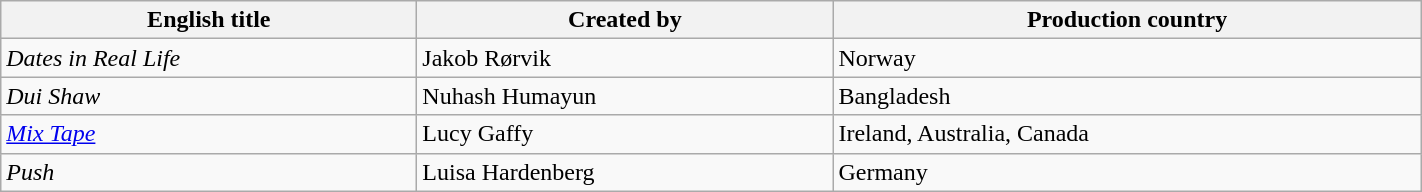<table class="wikitable plainrowheaders" style="width:75%; margin-bottom:4px">
<tr>
<th scope="col">English title</th>
<th scope="col">Created by</th>
<th scope="col">Production country</th>
</tr>
<tr>
<td scope="row"><em>Dates in Real Life</em></td>
<td>Jakob Rørvik</td>
<td>Norway</td>
</tr>
<tr>
<td scope="row"><em>Dui Shaw</em></td>
<td>Nuhash Humayun</td>
<td>Bangladesh</td>
</tr>
<tr>
<td scope="row"><em><a href='#'>Mix Tape</a></em></td>
<td>Lucy Gaffy</td>
<td>Ireland, Australia, Canada</td>
</tr>
<tr>
<td scope="row"><em>Push</em></td>
<td>Luisa Hardenberg</td>
<td>Germany</td>
</tr>
</table>
